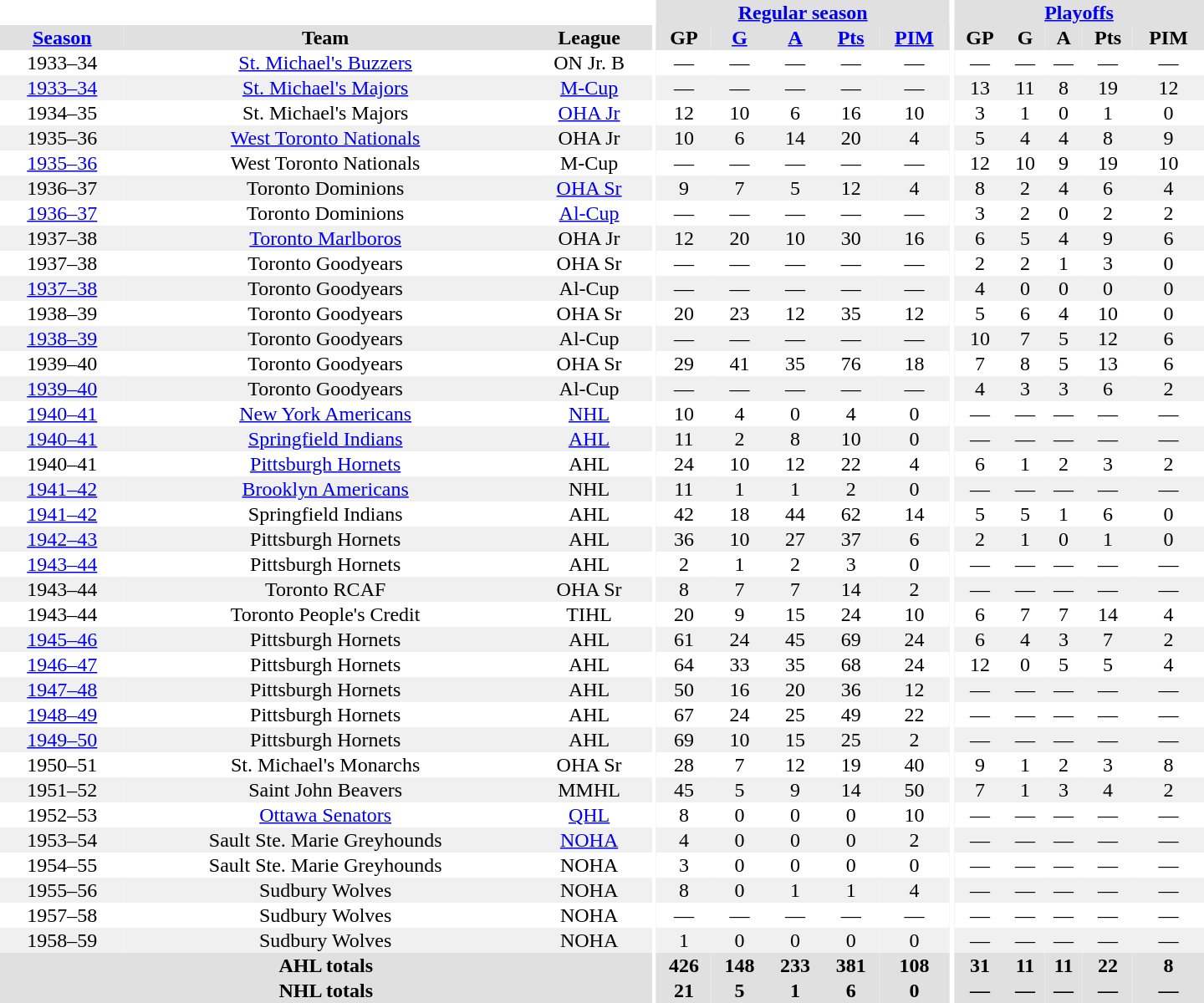<table border="0" cellpadding="1" cellspacing="0" style="text-align:center; width:60em">
<tr bgcolor="#e0e0e0">
<th colspan="3" bgcolor="#ffffff"></th>
<th rowspan="100" bgcolor="#ffffff"></th>
<th colspan="5"><a href='#'>Regular season</a></th>
<th rowspan="100" bgcolor="#ffffff"></th>
<th colspan="5"><a href='#'>Playoffs</a></th>
</tr>
<tr bgcolor="#e0e0e0">
<th><a href='#'>Season</a></th>
<th>Team</th>
<th>League</th>
<th>GP</th>
<th><a href='#'>G</a></th>
<th><a href='#'>A</a></th>
<th><a href='#'>Pts</a></th>
<th><a href='#'>PIM</a></th>
<th>GP</th>
<th>G</th>
<th>A</th>
<th>Pts</th>
<th>PIM</th>
</tr>
<tr>
<td>1933–34</td>
<td><a href='#'>St. Michael's Buzzers</a></td>
<td>ON Jr. B</td>
<td>—</td>
<td>—</td>
<td>—</td>
<td>—</td>
<td>—</td>
<td>—</td>
<td>—</td>
<td>—</td>
<td>—</td>
<td>—</td>
</tr>
<tr bgcolor="#f0f0f0">
<td><a href='#'>1933–34</a></td>
<td><a href='#'>St. Michael's Majors</a></td>
<td><a href='#'>M-Cup</a></td>
<td>—</td>
<td>—</td>
<td>—</td>
<td>—</td>
<td>—</td>
<td>13</td>
<td>11</td>
<td>8</td>
<td>19</td>
<td>12</td>
</tr>
<tr>
<td>1934–35</td>
<td>St. Michael's Majors</td>
<td><a href='#'>OHA Jr</a></td>
<td>12</td>
<td>10</td>
<td>6</td>
<td>16</td>
<td>10</td>
<td>3</td>
<td>1</td>
<td>0</td>
<td>1</td>
<td>0</td>
</tr>
<tr bgcolor="#f0f0f0">
<td>1935–36</td>
<td><a href='#'>West Toronto Nationals</a></td>
<td>OHA Jr</td>
<td>10</td>
<td>6</td>
<td>14</td>
<td>20</td>
<td>4</td>
<td>5</td>
<td>4</td>
<td>4</td>
<td>8</td>
<td>9</td>
</tr>
<tr>
<td><a href='#'>1935–36</a></td>
<td>West Toronto Nationals</td>
<td>M-Cup</td>
<td>—</td>
<td>—</td>
<td>—</td>
<td>—</td>
<td>—</td>
<td>12</td>
<td>10</td>
<td>9</td>
<td>19</td>
<td>10</td>
</tr>
<tr bgcolor="#f0f0f0">
<td>1936–37</td>
<td>Toronto Dominions</td>
<td><a href='#'>OHA Sr</a></td>
<td>9</td>
<td>7</td>
<td>5</td>
<td>12</td>
<td>4</td>
<td>8</td>
<td>2</td>
<td>4</td>
<td>6</td>
<td>4</td>
</tr>
<tr>
<td><a href='#'>1936–37</a></td>
<td>Toronto Dominions</td>
<td><a href='#'>Al-Cup</a></td>
<td>—</td>
<td>—</td>
<td>—</td>
<td>—</td>
<td>—</td>
<td>3</td>
<td>2</td>
<td>0</td>
<td>2</td>
<td>2</td>
</tr>
<tr bgcolor="#f0f0f0">
<td>1937–38</td>
<td><a href='#'>Toronto Marlboros</a></td>
<td>OHA Jr</td>
<td>12</td>
<td>20</td>
<td>10</td>
<td>30</td>
<td>16</td>
<td>6</td>
<td>5</td>
<td>4</td>
<td>9</td>
<td>6</td>
</tr>
<tr>
<td>1937–38</td>
<td>Toronto Goodyears</td>
<td>OHA Sr</td>
<td>—</td>
<td>—</td>
<td>—</td>
<td>—</td>
<td>—</td>
<td>2</td>
<td>2</td>
<td>1</td>
<td>3</td>
<td>0</td>
</tr>
<tr bgcolor="#f0f0f0">
<td><a href='#'>1937–38</a></td>
<td>Toronto Goodyears</td>
<td>Al-Cup</td>
<td>—</td>
<td>—</td>
<td>—</td>
<td>—</td>
<td>—</td>
<td>4</td>
<td>0</td>
<td>0</td>
<td>0</td>
<td>0</td>
</tr>
<tr>
<td>1938–39</td>
<td>Toronto Goodyears</td>
<td>OHA Sr</td>
<td>20</td>
<td>23</td>
<td>12</td>
<td>35</td>
<td>12</td>
<td>5</td>
<td>6</td>
<td>4</td>
<td>10</td>
<td>0</td>
</tr>
<tr bgcolor="#f0f0f0">
<td><a href='#'>1938–39</a></td>
<td>Toronto Goodyears</td>
<td>Al-Cup</td>
<td>—</td>
<td>—</td>
<td>—</td>
<td>—</td>
<td>—</td>
<td>10</td>
<td>7</td>
<td>5</td>
<td>12</td>
<td>6</td>
</tr>
<tr>
<td>1939–40</td>
<td>Toronto Goodyears</td>
<td>OHA Sr</td>
<td>29</td>
<td>41</td>
<td>35</td>
<td>76</td>
<td>18</td>
<td>7</td>
<td>8</td>
<td>5</td>
<td>13</td>
<td>6</td>
</tr>
<tr bgcolor="#f0f0f0">
<td><a href='#'>1939–40</a></td>
<td>Toronto Goodyears</td>
<td>Al-Cup</td>
<td>—</td>
<td>—</td>
<td>—</td>
<td>—</td>
<td>—</td>
<td>4</td>
<td>3</td>
<td>3</td>
<td>6</td>
<td>2</td>
</tr>
<tr>
<td><a href='#'>1940–41</a></td>
<td><a href='#'>New York Americans</a></td>
<td><a href='#'>NHL</a></td>
<td>10</td>
<td>4</td>
<td>0</td>
<td>4</td>
<td>0</td>
<td>—</td>
<td>—</td>
<td>—</td>
<td>—</td>
<td>—</td>
</tr>
<tr bgcolor="#f0f0f0">
<td><a href='#'>1940–41</a></td>
<td><a href='#'>Springfield Indians</a></td>
<td><a href='#'>AHL</a></td>
<td>11</td>
<td>2</td>
<td>8</td>
<td>10</td>
<td>0</td>
<td>—</td>
<td>—</td>
<td>—</td>
<td>—</td>
<td>—</td>
</tr>
<tr>
<td>1940–41</td>
<td><a href='#'>Pittsburgh Hornets</a></td>
<td>AHL</td>
<td>24</td>
<td>10</td>
<td>12</td>
<td>22</td>
<td>4</td>
<td>6</td>
<td>1</td>
<td>2</td>
<td>3</td>
<td>2</td>
</tr>
<tr bgcolor="#f0f0f0">
<td><a href='#'>1941–42</a></td>
<td><a href='#'>Brooklyn Americans</a></td>
<td>NHL</td>
<td>11</td>
<td>1</td>
<td>1</td>
<td>2</td>
<td>0</td>
<td>—</td>
<td>—</td>
<td>—</td>
<td>—</td>
<td>—</td>
</tr>
<tr>
<td><a href='#'>1941–42</a></td>
<td>Springfield Indians</td>
<td>AHL</td>
<td>42</td>
<td>18</td>
<td>44</td>
<td>62</td>
<td>14</td>
<td>5</td>
<td>5</td>
<td>1</td>
<td>6</td>
<td>0</td>
</tr>
<tr bgcolor="#f0f0f0">
<td><a href='#'>1942–43</a></td>
<td>Pittsburgh Hornets</td>
<td>AHL</td>
<td>36</td>
<td>10</td>
<td>27</td>
<td>37</td>
<td>6</td>
<td>2</td>
<td>1</td>
<td>0</td>
<td>1</td>
<td>0</td>
</tr>
<tr>
<td><a href='#'>1943–44</a></td>
<td>Pittsburgh Hornets</td>
<td>AHL</td>
<td>2</td>
<td>1</td>
<td>2</td>
<td>3</td>
<td>0</td>
<td>—</td>
<td>—</td>
<td>—</td>
<td>—</td>
<td>—</td>
</tr>
<tr bgcolor="#f0f0f0">
<td>1943–44</td>
<td>Toronto RCAF</td>
<td>OHA Sr</td>
<td>8</td>
<td>7</td>
<td>7</td>
<td>14</td>
<td>2</td>
<td>—</td>
<td>—</td>
<td>—</td>
<td>—</td>
<td>—</td>
</tr>
<tr>
<td>1943–44</td>
<td>Toronto People's Credit</td>
<td>TIHL</td>
<td>20</td>
<td>9</td>
<td>15</td>
<td>24</td>
<td>10</td>
<td>6</td>
<td>7</td>
<td>7</td>
<td>14</td>
<td>4</td>
</tr>
<tr bgcolor="#f0f0f0">
<td><a href='#'>1945–46</a></td>
<td>Pittsburgh Hornets</td>
<td>AHL</td>
<td>61</td>
<td>24</td>
<td>45</td>
<td>69</td>
<td>24</td>
<td>6</td>
<td>4</td>
<td>3</td>
<td>7</td>
<td>2</td>
</tr>
<tr>
<td><a href='#'>1946–47</a></td>
<td>Pittsburgh Hornets</td>
<td>AHL</td>
<td>64</td>
<td>33</td>
<td>35</td>
<td>68</td>
<td>24</td>
<td>12</td>
<td>0</td>
<td>5</td>
<td>5</td>
<td>4</td>
</tr>
<tr bgcolor="#f0f0f0">
<td><a href='#'>1947–48</a></td>
<td>Pittsburgh Hornets</td>
<td>AHL</td>
<td>50</td>
<td>16</td>
<td>20</td>
<td>36</td>
<td>12</td>
<td>—</td>
<td>—</td>
<td>—</td>
<td>—</td>
<td>—</td>
</tr>
<tr>
<td><a href='#'>1948–49</a></td>
<td>Pittsburgh Hornets</td>
<td>AHL</td>
<td>67</td>
<td>24</td>
<td>25</td>
<td>49</td>
<td>22</td>
<td>—</td>
<td>—</td>
<td>—</td>
<td>—</td>
<td>—</td>
</tr>
<tr bgcolor="#f0f0f0">
<td><a href='#'>1949–50</a></td>
<td>Pittsburgh Hornets</td>
<td>AHL</td>
<td>69</td>
<td>10</td>
<td>15</td>
<td>25</td>
<td>2</td>
<td>—</td>
<td>—</td>
<td>—</td>
<td>—</td>
<td>—</td>
</tr>
<tr>
<td>1950–51</td>
<td>St. Michael's Monarchs</td>
<td>OHA Sr</td>
<td>28</td>
<td>7</td>
<td>12</td>
<td>19</td>
<td>40</td>
<td>9</td>
<td>1</td>
<td>2</td>
<td>3</td>
<td>8</td>
</tr>
<tr bgcolor="#f0f0f0">
<td>1951–52</td>
<td>Saint John Beavers</td>
<td>MMHL</td>
<td>45</td>
<td>5</td>
<td>9</td>
<td>14</td>
<td>50</td>
<td>7</td>
<td>1</td>
<td>3</td>
<td>4</td>
<td>2</td>
</tr>
<tr>
<td>1952–53</td>
<td><a href='#'>Ottawa Senators</a></td>
<td><a href='#'>QHL</a></td>
<td>8</td>
<td>0</td>
<td>0</td>
<td>0</td>
<td>10</td>
<td>—</td>
<td>—</td>
<td>—</td>
<td>—</td>
<td>—</td>
</tr>
<tr bgcolor="#f0f0f0">
<td>1953–54</td>
<td>Sault Ste. Marie Greyhounds</td>
<td><a href='#'>NOHA</a></td>
<td>4</td>
<td>0</td>
<td>0</td>
<td>0</td>
<td>2</td>
<td>—</td>
<td>—</td>
<td>—</td>
<td>—</td>
<td>—</td>
</tr>
<tr>
<td>1954–55</td>
<td>Sault Ste. Marie Greyhounds</td>
<td>NOHA</td>
<td>3</td>
<td>0</td>
<td>0</td>
<td>0</td>
<td>0</td>
<td>—</td>
<td>—</td>
<td>—</td>
<td>—</td>
<td>—</td>
</tr>
<tr bgcolor="#f0f0f0">
<td>1955–56</td>
<td>Sudbury Wolves</td>
<td>NOHA</td>
<td>8</td>
<td>0</td>
<td>1</td>
<td>1</td>
<td>4</td>
<td>—</td>
<td>—</td>
<td>—</td>
<td>—</td>
<td>—</td>
</tr>
<tr>
<td>1957–58</td>
<td>Sudbury Wolves</td>
<td>NOHA</td>
<td>—</td>
<td>—</td>
<td>—</td>
<td>—</td>
<td>—</td>
<td>—</td>
<td>—</td>
<td>—</td>
<td>—</td>
<td>—</td>
</tr>
<tr bgcolor="#f0f0f0">
<td>1958–59</td>
<td>Sudbury Wolves</td>
<td>NOHA</td>
<td>1</td>
<td>0</td>
<td>0</td>
<td>0</td>
<td>0</td>
<td>—</td>
<td>—</td>
<td>—</td>
<td>—</td>
<td>—</td>
</tr>
<tr bgcolor="#e0e0e0">
<th colspan="3">AHL totals</th>
<th>426</th>
<th>148</th>
<th>233</th>
<th>381</th>
<th>108</th>
<th>31</th>
<th>11</th>
<th>11</th>
<th>22</th>
<th>8</th>
</tr>
<tr bgcolor="#e0e0e0">
<th colspan="3">NHL totals</th>
<th>21</th>
<th>5</th>
<th>1</th>
<th>6</th>
<th>0</th>
<th>—</th>
<th>—</th>
<th>—</th>
<th>—</th>
<th>—</th>
</tr>
</table>
